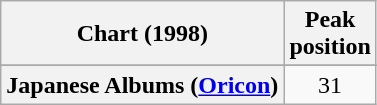<table class="wikitable plainrowheaders">
<tr>
<th scope="col">Chart (1998)</th>
<th scope="col">Peak<br>position</th>
</tr>
<tr>
</tr>
<tr>
</tr>
<tr>
<th scope="row">Japanese Albums (<a href='#'>Oricon</a>)</th>
<td align="center">31</td>
</tr>
</table>
